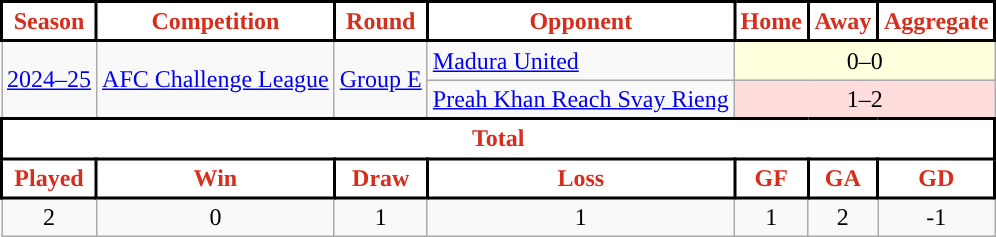<table class="wikitable">
<tr>
<th style="background:#FFFFFF; color:#D62E1D; border:2px solid #000000">Season</th>
<th style="background:#FFFFFF; color:#D62E1D; border:2px solid #000000">Competition</th>
<th style="background:#FFFFFF; color:#D62E1D; border:2px solid #000000">Round</th>
<th style="background:#FFFFFF; color:#D62E1D; border:2px solid #000000">Opponent</th>
<th style="background:#FFFFFF; color:#D62E1D; border:2px solid #000000">Home</th>
<th style="background:#FFFFFF; color:#D62E1D; border:2px solid #000000">Away</th>
<th style="background:#FFFFFF; color:#D62E1D; border:2px solid #000000">Aggregate</th>
</tr>
<tr>
<td rowspan=2><a href='#'>2024–25</a></td>
<td rowspan=2><a href='#'>AFC Challenge League</a></td>
<td rowspan=2><a href='#'>Group E</a></td>
<td> <a href='#'>Madura United</a></td>
<td colspan=3; align=center style="background:#ffffdd;">0–0</td>
</tr>
<tr>
<td> <a href='#'>Preah Khan Reach Svay Rieng</a></td>
<td colspan=3; align=center style="background:#fdd;">1–2</td>
</tr>
<tr>
<th colspan=7; style="background:#FFFFFF; color:#D62E1D; border:2px solid #000000">Total</th>
</tr>
<tr>
<th style="background:#FFFFFF; color:#D62E1D; border:2px solid #000000">Played</th>
<th style="background:#FFFFFF; color:#D62E1D; border:2px solid #000000">Win</th>
<th style="background:#FFFFFF; color:#D62E1D; border:2px solid #000000">Draw</th>
<th style="background:#FFFFFF; color:#D62E1D; border:2px solid #000000">Loss</th>
<th style="background:#FFFFFF; color:#D62E1D; border:2px solid #000000">GF</th>
<th style="background:#FFFFFF; color:#D62E1D; border:2px solid #000000">GA</th>
<th style="background:#FFFFFF; color:#D62E1D; border:2px solid #000000">GD</th>
</tr>
<tr>
<td align=center>2</td>
<td align=center>0</td>
<td align=center>1</td>
<td align=center>1</td>
<td align=center>1</td>
<td align=center>2</td>
<td align=center>-1</td>
</tr>
</table>
